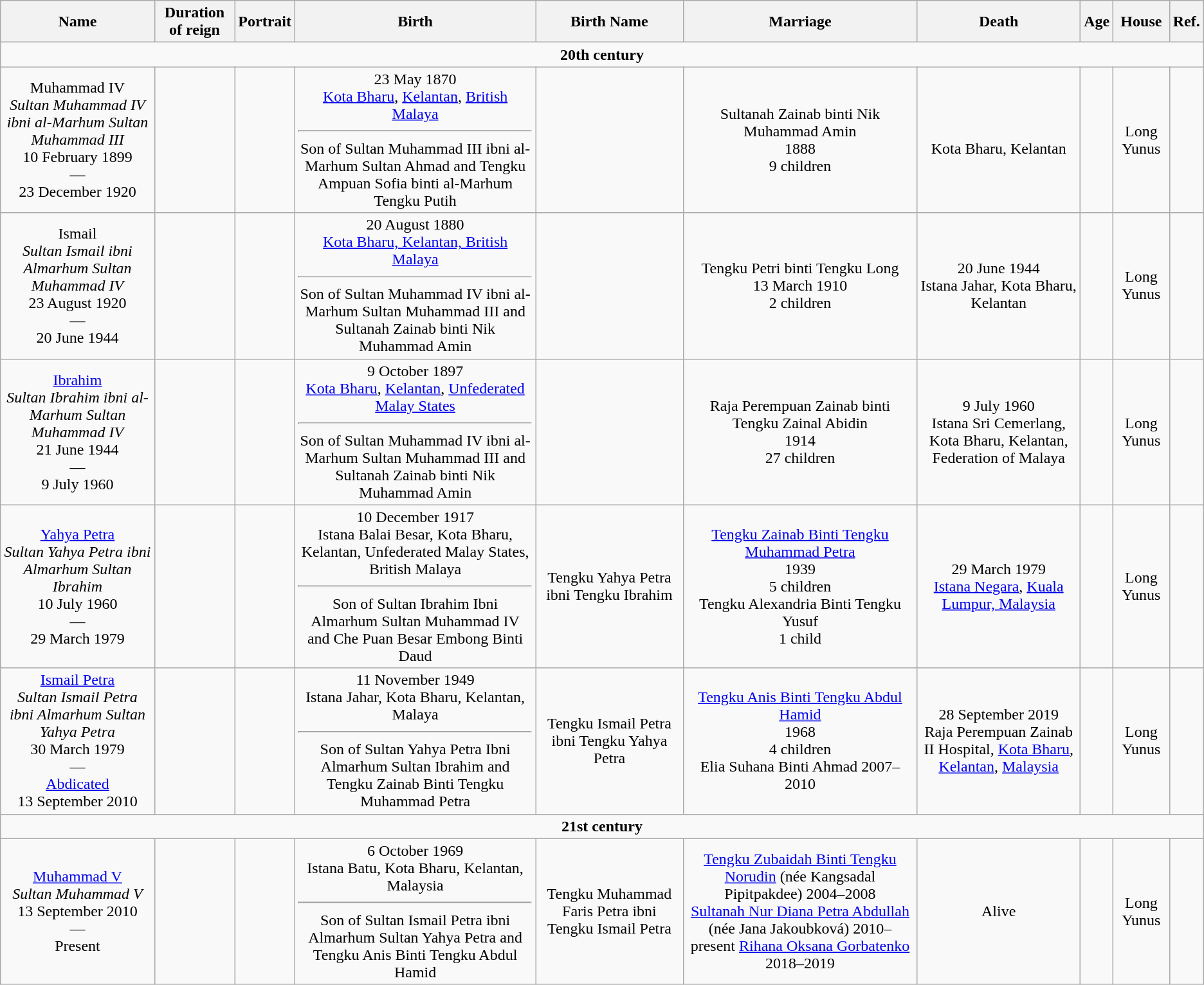<table style="text-align: center" class="wikitable sortable">
<tr>
<th>Name<br></th>
<th>Duration of reign</th>
<th class="unsortable">Portrait<br></th>
<th class="unsortable">Birth<br></th>
<th>Birth Name</th>
<th class="unsortable">Marriage</th>
<th class="unsortable">Death</th>
<th>Age</th>
<th class="unsortable">House</th>
<th class="unsortable">Ref.</th>
</tr>
<tr>
<td colspan="10"><strong>20th century</strong></td>
</tr>
<tr>
<td>Muhammad IV<small></small><br><em>Sultan</em> <em>Muhammad IV ibni al-Marhum Sultan Muhammad III</em><br>10 February 1899 <br>—<br>23 December 1920</td>
<td></td>
<td></td>
<td>23 May 1870<br><a href='#'>Kota Bharu</a>, <a href='#'>Kelantan</a>, <a href='#'>British Malaya</a><hr>Son of Sultan Muhammad III ibni al-Marhum Sultan Ahmad and Tengku Ampuan Sofia binti al-Marhum Tengku Putih</td>
<td></td>
<td>Sultanah Zainab binti Nik Muhammad Amin<br>1888<br>9 children</td>
<td><br>Kota Bharu, Kelantan</td>
<td></td>
<td>Long Yunus</td>
<td></td>
</tr>
<tr>
<td>Ismail<br><em>Sultan Ismail ibni Almarhum Sultan Muhammad IV</em><br>23 August 1920<br>—<br>20 June 1944</td>
<td></td>
<td></td>
<td>20 August 1880<br><a href='#'>Kota Bharu, Kelantan, British Malaya</a><hr>Son of Sultan Muhammad IV ibni al-Marhum Sultan Muhammad III and Sultanah Zainab binti Nik Muhammad Amin</td>
<td></td>
<td>Tengku Petri binti Tengku Long<br>13 March 1910<br>2 children</td>
<td>20 June 1944<br>Istana Jahar, Kota Bharu, Kelantan</td>
<td></td>
<td>Long Yunus</td>
<td></td>
</tr>
<tr>
<td><a href='#'>Ibrahim</a><br><em>Sultan Ibrahim ibni al-Marhum Sultan Muhammad IV</em><br>21 June 1944<br>—<br>9 July 1960</td>
<td></td>
<td></td>
<td>9 October 1897<br><a href='#'>Kota Bharu</a>, <a href='#'>Kelantan</a>, <a href='#'>Unfederated Malay States</a><hr>Son of Sultan Muhammad IV ibni al-Marhum Sultan Muhammad III and Sultanah Zainab binti Nik Muhammad Amin</td>
<td></td>
<td>Raja Perempuan Zainab binti Tengku Zainal Abidin<br>1914<br>27 children</td>
<td>9 July 1960<br>Istana Sri Cemerlang, Kota Bharu, Kelantan, Federation of Malaya</td>
<td></td>
<td>Long Yunus</td>
<td></td>
</tr>
<tr>
<td><a href='#'>Yahya Petra</a><br><em>Sultan Yahya Petra ibni Almarhum Sultan Ibrahim</em><br>10 July 1960<br>—<br>29 March 1979</td>
<td></td>
<td></td>
<td>10 December 1917<br>Istana Balai Besar, Kota Bharu, Kelantan, Unfederated Malay States, British Malaya<hr>Son of Sultan Ibrahim Ibni Almarhum Sultan Muhammad IV and Che Puan Besar Embong Binti Daud</td>
<td>Tengku Yahya Petra ibni Tengku Ibrahim</td>
<td><a href='#'>Tengku Zainab Binti Tengku Muhammad Petra</a><br>1939<br>5 children<br>Tengku Alexandria Binti Tengku Yusuf <br> 1 child</td>
<td>29 March 1979<br><a href='#'>Istana Negara</a>, <a href='#'>Kuala Lumpur, Malaysia</a></td>
<td></td>
<td>Long Yunus</td>
<td></td>
</tr>
<tr>
<td><a href='#'>Ismail Petra</a><br><em>Sultan Ismail Petra ibni Almarhum Sultan Yahya Petra</em><br>30 March 1979<br>—<br><a href='#'>Abdicated</a><br>13 September 2010</td>
<td></td>
<td></td>
<td>11 November 1949<br>Istana Jahar, Kota Bharu, Kelantan, Malaya<hr>Son of Sultan Yahya Petra Ibni Almarhum Sultan Ibrahim and Tengku Zainab Binti Tengku Muhammad Petra</td>
<td>Tengku Ismail Petra ibni Tengku Yahya Petra</td>
<td><a href='#'>Tengku Anis Binti Tengku Abdul Hamid</a><br>1968 <br> 4 children <br>Elia Suhana Binti Ahmad 2007–2010</td>
<td>28 September 2019<br>Raja Perempuan Zainab II Hospital, <a href='#'>Kota Bharu</a>, <a href='#'>Kelantan</a>, <a href='#'>Malaysia</a></td>
<td></td>
<td>Long Yunus</td>
<td></td>
</tr>
<tr>
<td colspan="10"><strong>21st century</strong></td>
</tr>
<tr>
<td><a href='#'>Muhammad V</a><br><em>Sultan Muhammad V</em><br>13 September 2010<br>—<br>Present</td>
<td></td>
<td></td>
<td>6 October 1969<br>Istana Batu, Kota Bharu, Kelantan, Malaysia<hr>Son of Sultan Ismail Petra ibni Almarhum Sultan Yahya Petra and Tengku Anis Binti Tengku Abdul Hamid</td>
<td>Tengku Muhammad Faris Petra ibni Tengku Ismail Petra</td>
<td><a href='#'>Tengku Zubaidah Binti Tengku Norudin</a> (née Kangsadal Pipitpakdee)  2004–2008<br><a href='#'>Sultanah Nur Diana Petra Abdullah</a> (née Jana Jakoubková) 2010–present
<a href='#'>Rihana Oksana Gorbatenko</a>  2018–2019</td>
<td>Alive</td>
<td></td>
<td rowspan="7">Long Yunus</td>
<td></td>
</tr>
</table>
